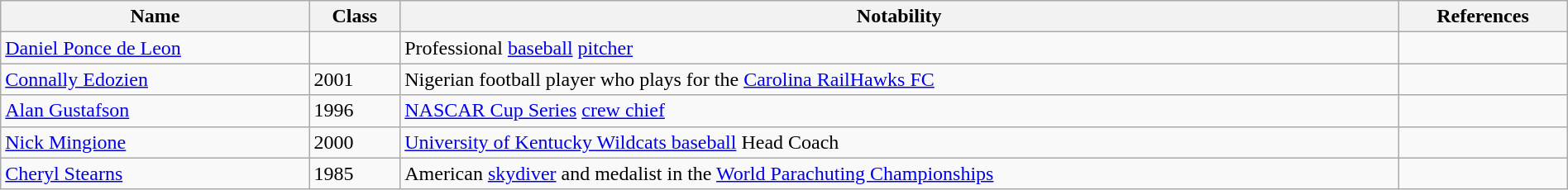<table class="wikitable sortable" style="width:100%;">
<tr>
<th>Name</th>
<th>Class</th>
<th>Notability</th>
<th>References</th>
</tr>
<tr>
<td><a href='#'>Daniel Ponce de Leon</a></td>
<td></td>
<td>Professional <a href='#'>baseball</a> <a href='#'>pitcher</a></td>
<td></td>
</tr>
<tr>
<td><a href='#'>Connally Edozien</a></td>
<td>2001</td>
<td>Nigerian football player who plays for the <a href='#'>Carolina RailHawks FC</a></td>
<td></td>
</tr>
<tr>
<td><a href='#'>Alan Gustafson</a></td>
<td>1996</td>
<td><a href='#'>NASCAR Cup Series</a> <a href='#'>crew chief</a></td>
<td></td>
</tr>
<tr>
<td><a href='#'>Nick Mingione</a></td>
<td>2000</td>
<td><a href='#'>University of Kentucky Wildcats baseball</a> Head Coach</td>
<td></td>
</tr>
<tr>
<td><a href='#'>Cheryl Stearns</a></td>
<td>1985</td>
<td>American <a href='#'>skydiver</a> and medalist in the <a href='#'>World Parachuting Championships</a></td>
<td></td>
</tr>
</table>
